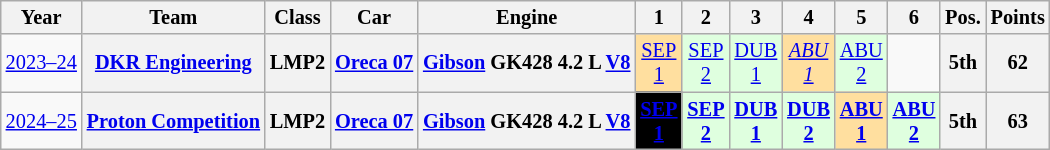<table class="wikitable" style="text-align:center; font-size:85%">
<tr>
<th>Year</th>
<th>Team</th>
<th>Class</th>
<th>Car</th>
<th>Engine</th>
<th>1</th>
<th>2</th>
<th>3</th>
<th>4</th>
<th>5</th>
<th>6</th>
<th>Pos.</th>
<th>Points</th>
</tr>
<tr>
<td nowrap><a href='#'>2023–24</a></td>
<th nowrap><a href='#'>DKR Engineering</a></th>
<th>LMP2</th>
<th nowrap><a href='#'>Oreca 07</a></th>
<th nowrap><a href='#'>Gibson</a> GK428 4.2 L <a href='#'>V8</a></th>
<td style="background:#FFDF9F;"><a href='#'>SEP<br>1</a><br></td>
<td style="background:#DFFFDF;"><a href='#'>SEP<br>2</a><br></td>
<td style="background:#DFFFDF;"><a href='#'>DUB<br>1</a><br></td>
<td style="background:#FFDF9F;"><em><a href='#'>ABU<br>1</a></em><br></td>
<td style="background:#DFFFDF;"><a href='#'>ABU<br>2</a><br></td>
<td></td>
<th>5th</th>
<th>62</th>
</tr>
<tr>
<td nowrap><a href='#'>2024–25</a></td>
<th nowrap><a href='#'>Proton Competition</a></th>
<th>LMP2</th>
<th nowrap><a href='#'>Oreca 07</a></th>
<th nowrap><a href='#'>Gibson</a> GK428 4.2 L <a href='#'>V8</a></th>
<td style="background:#000000;color:white"><strong><a href='#'><span>SEP<br>1</span></a></strong><br></td>
<td style="background:#DFFFDF;"><strong><a href='#'>SEP<br>2</a></strong><br></td>
<td style="background:#DFFFDF;"><strong><a href='#'>DUB<br>1</a></strong><br></td>
<td style="background:#DFFFDF;"><strong><a href='#'>DUB<br>2</a></strong><br></td>
<td style="background:#FFDF9F;"><strong><a href='#'>ABU<br>1</a></strong><br></td>
<td style="background:#DFFFDF;"><strong><a href='#'>ABU<br>2</a></strong><br></td>
<th>5th</th>
<th>63</th>
</tr>
</table>
